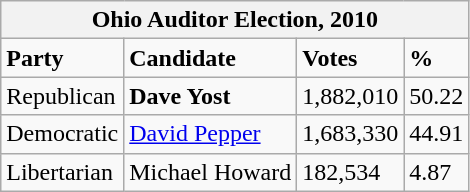<table class="wikitable">
<tr>
<th colspan="4">Ohio Auditor Election, 2010</th>
</tr>
<tr>
<td><strong>Party</strong></td>
<td><strong>Candidate</strong></td>
<td><strong>Votes</strong></td>
<td><strong>%</strong></td>
</tr>
<tr>
<td>Republican</td>
<td><strong>Dave Yost</strong></td>
<td>1,882,010</td>
<td>50.22</td>
</tr>
<tr>
<td>Democratic</td>
<td><a href='#'>David Pepper</a></td>
<td>1,683,330</td>
<td>44.91</td>
</tr>
<tr>
<td>Libertarian</td>
<td>Michael Howard</td>
<td>182,534</td>
<td>4.87</td>
</tr>
</table>
